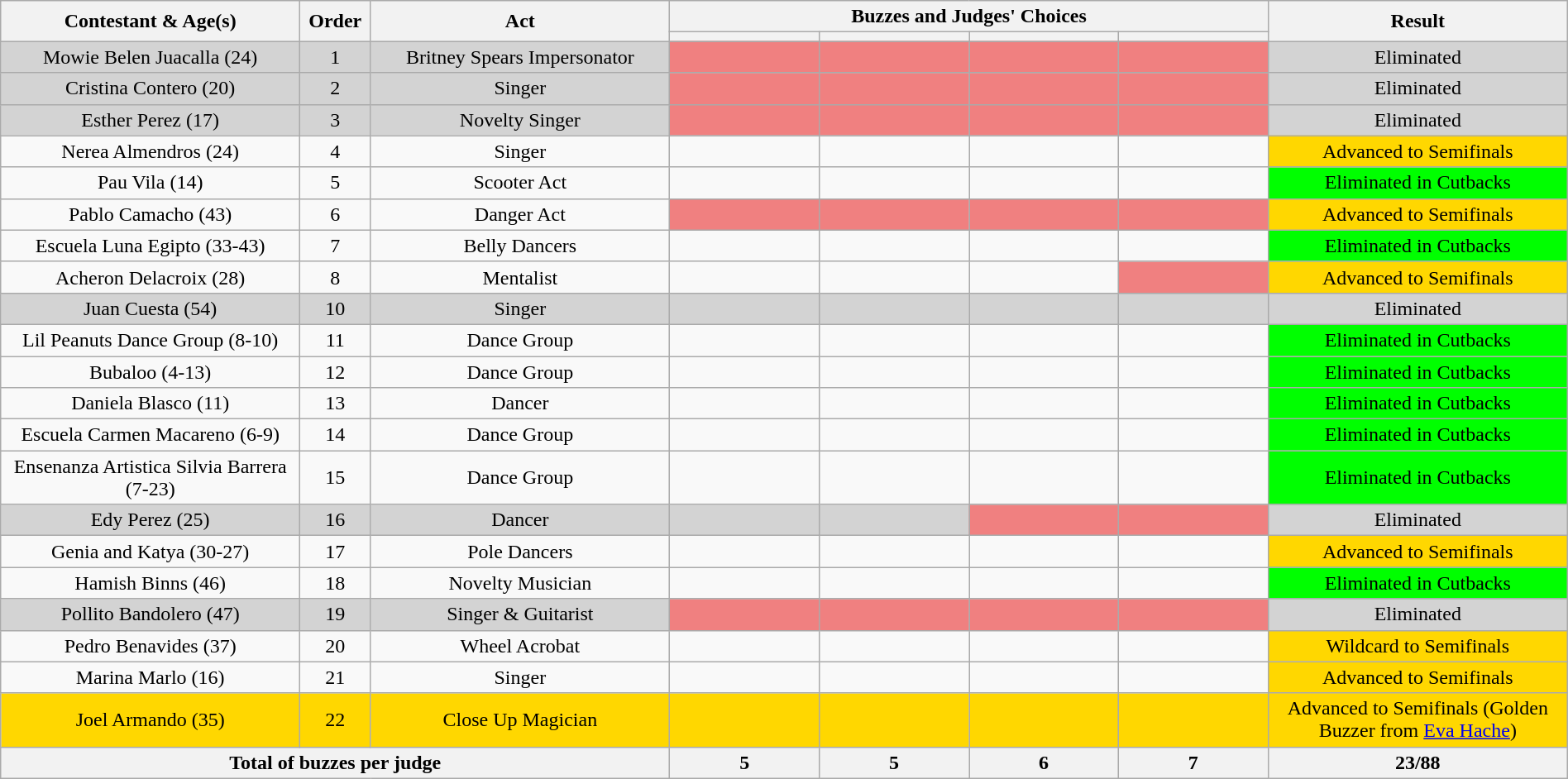<table class="wikitable sortable" style="width:100%; text-align:center;">
<tr>
<th scope="col" rowspan="2"  style="width:15%;">Contestant & Age(s)</th>
<th scope="col" rowspan="2"  data-sort-type="number" style="width:2%;">Order</th>
<th scope="col" rowspan="2" class="unsortable"  style="width:15%;">Act</th>
<th scope="col" colspan="4" class="unsortable" style="width:30%;">Buzzes and Judges' Choices</th>
<th scope="col" rowspan="2" style="width:15%;">Result</th>
</tr>
<tr>
<th width="100"></th>
<th width="100"></th>
<th width="100"></th>
<th width="100"></th>
</tr>
<tr bgcolor=lightgrey>
<td>Mowie Belen Juacalla (24)</td>
<td>1</td>
<td>Britney Spears Impersonator</td>
<td style="background:#F08080"></td>
<td style="background:#F08080"></td>
<td style="background:#F08080"></td>
<td style="background:#F08080"></td>
<td style="background:">Eliminated</td>
</tr>
<tr bgcolor=lightgrey>
<td>Cristina Contero (20)</td>
<td>2</td>
<td>Singer</td>
<td style="background:#F08080"></td>
<td style="background:#F08080"></td>
<td style="background:#F08080"></td>
<td style="background:#F08080"></td>
<td style="background:">Eliminated</td>
</tr>
<tr bgcolor=lightgrey>
<td>Esther Perez (17)</td>
<td>3</td>
<td>Novelty Singer</td>
<td style="background:#F08080"></td>
<td style="background:#F08080"></td>
<td style="background:#F08080"></td>
<td style="background:#F08080"></td>
<td style="background:">Eliminated</td>
</tr>
<tr>
<td>Nerea Almendros (24)</td>
<td>4</td>
<td>Singer</td>
<td></td>
<td></td>
<td></td>
<td></td>
<td style="background:gold">Advanced to Semifinals</td>
</tr>
<tr>
<td>Pau Vila (14)</td>
<td>5</td>
<td>Scooter Act</td>
<td></td>
<td></td>
<td></td>
<td></td>
<td style="background:lime">Eliminated in Cutbacks</td>
</tr>
<tr>
<td>Pablo Camacho (43)</td>
<td>6</td>
<td>Danger Act</td>
<td style="background:#F08080"></td>
<td style="background:#F08080"></td>
<td style="background:#F08080"></td>
<td style="background:#F08080"></td>
<td style="background:gold">Advanced to Semifinals</td>
</tr>
<tr>
<td>Escuela Luna Egipto (33-43)</td>
<td>7</td>
<td>Belly Dancers</td>
<td></td>
<td></td>
<td></td>
<td></td>
<td style="background:lime">Eliminated in Cutbacks</td>
</tr>
<tr>
<td>Acheron Delacroix (28)</td>
<td>8</td>
<td>Mentalist</td>
<td></td>
<td></td>
<td></td>
<td style="background:#F08080"></td>
<td style="background:gold">Advanced to Semifinals</td>
</tr>
<tr bgcolor=lightgrey>
<td>Juan Cuesta (54)</td>
<td>10</td>
<td>Singer</td>
<td></td>
<td></td>
<td></td>
<td></td>
<td style="background:">Eliminated</td>
</tr>
<tr>
<td>Lil Peanuts Dance Group (8-10)</td>
<td>11</td>
<td>Dance Group</td>
<td></td>
<td></td>
<td></td>
<td></td>
<td style="background:lime">Eliminated in Cutbacks</td>
</tr>
<tr>
<td>Bubaloo (4-13)</td>
<td>12</td>
<td>Dance Group</td>
<td></td>
<td></td>
<td></td>
<td></td>
<td style="background:lime">Eliminated in Cutbacks</td>
</tr>
<tr>
<td>Daniela Blasco (11)</td>
<td>13</td>
<td>Dancer</td>
<td></td>
<td></td>
<td></td>
<td></td>
<td style="background:lime">Eliminated in Cutbacks</td>
</tr>
<tr>
<td>Escuela Carmen Macareno (6-9)</td>
<td>14</td>
<td>Dance Group</td>
<td></td>
<td></td>
<td></td>
<td></td>
<td style="background:lime">Eliminated in Cutbacks</td>
</tr>
<tr>
<td>Ensenanza Artistica Silvia Barrera (7-23)</td>
<td>15</td>
<td>Dance Group</td>
<td></td>
<td></td>
<td></td>
<td></td>
<td style="background:lime">Eliminated in Cutbacks</td>
</tr>
<tr bgcolor=lightgrey>
<td>Edy Perez (25)</td>
<td>16</td>
<td>Dancer</td>
<td></td>
<td></td>
<td style="background:#F08080"></td>
<td style="background:#F08080"></td>
<td style="background:">Eliminated</td>
</tr>
<tr>
<td>Genia and Katya (30-27)</td>
<td>17</td>
<td>Pole Dancers</td>
<td></td>
<td></td>
<td></td>
<td></td>
<td style="background:gold">Advanced to Semifinals</td>
</tr>
<tr>
<td>Hamish Binns (46)</td>
<td>18</td>
<td>Novelty Musician</td>
<td></td>
<td></td>
<td></td>
<td></td>
<td style="background:lime">Eliminated in Cutbacks</td>
</tr>
<tr bgcolor=lightgrey>
<td>Pollito Bandolero (47)</td>
<td>19</td>
<td>Singer & Guitarist</td>
<td style="background:#F08080"></td>
<td style="background:#F08080"></td>
<td style="background:#F08080"></td>
<td style="background:#F08080"></td>
<td style="background:">Eliminated</td>
</tr>
<tr>
<td>Pedro Benavides (37)</td>
<td>20</td>
<td>Wheel Acrobat</td>
<td></td>
<td></td>
<td></td>
<td></td>
<td style="background:gold">Wildcard to Semifinals</td>
</tr>
<tr>
<td>Marina Marlo (16)</td>
<td>21</td>
<td>Singer</td>
<td></td>
<td></td>
<td></td>
<td></td>
<td style="background:gold">Advanced to Semifinals</td>
</tr>
<tr bgcolor=gold>
<td>Joel Armando (35) </td>
<td>22</td>
<td>Close Up Magician</td>
<td></td>
<td></td>
<td></td>
<td></td>
<td style="background:gold">Advanced to Semifinals (Golden Buzzer from <a href='#'>Eva Hache</a>)</td>
</tr>
<tr>
<th colspan="3">Total of buzzes per judge</th>
<th>5</th>
<th>5</th>
<th>6</th>
<th>7</th>
<th>23/88</th>
</tr>
</table>
